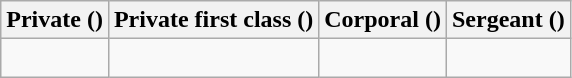<table class="wikitable">
<tr>
<th>Private ()</th>
<th>Private first class ()</th>
<th>Corporal ()</th>
<th>Sergeant ()</th>
</tr>
<tr>
<td> <br></td>
<td><br></td>
<td><br></td>
<td><br></td>
</tr>
</table>
